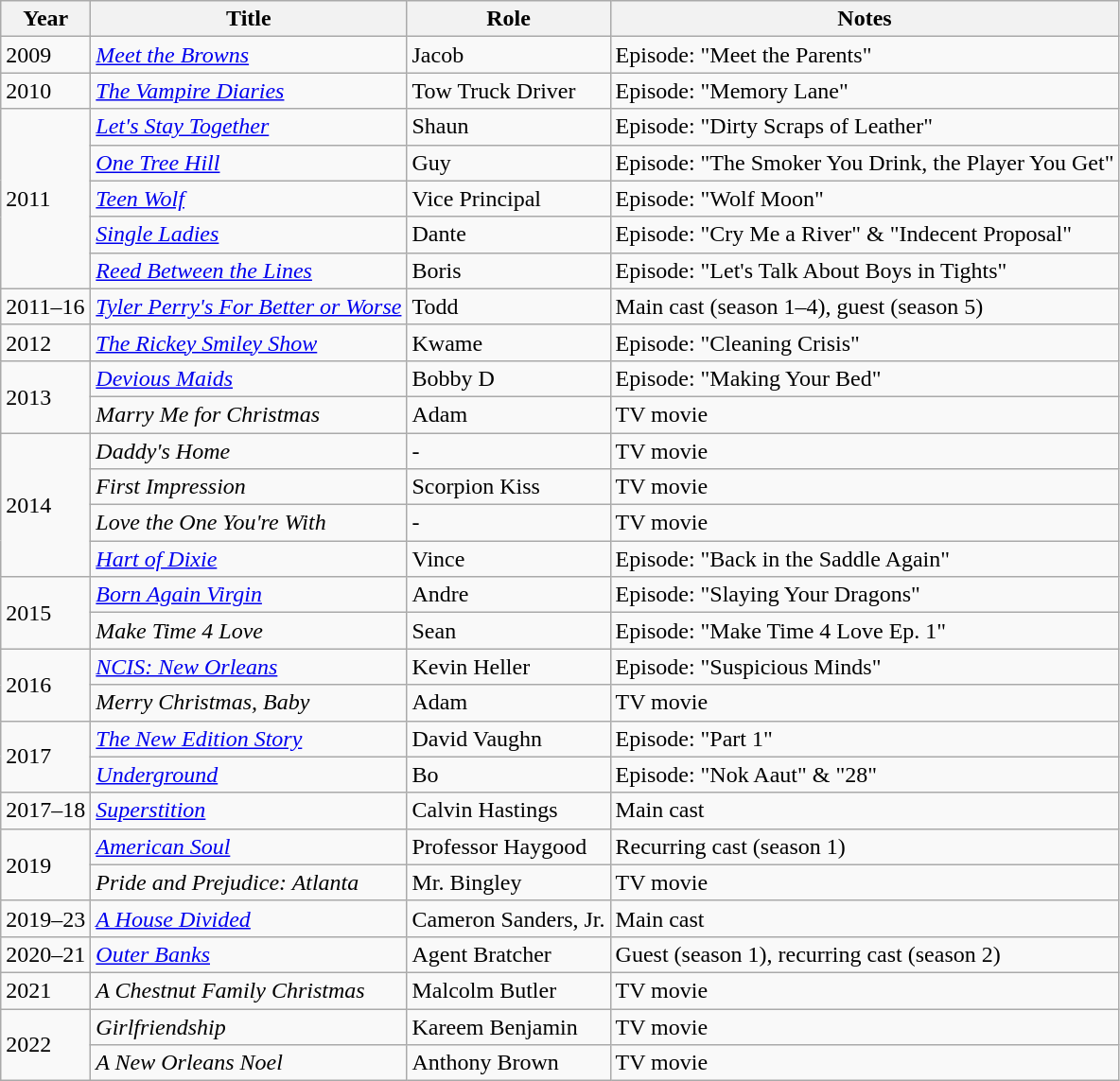<table class="wikitable sortable">
<tr>
<th>Year</th>
<th>Title</th>
<th>Role</th>
<th>Notes</th>
</tr>
<tr>
<td>2009</td>
<td><em><a href='#'>Meet the Browns</a></em></td>
<td>Jacob</td>
<td>Episode: "Meet the Parents"</td>
</tr>
<tr>
<td>2010</td>
<td><em><a href='#'>The Vampire Diaries</a></em></td>
<td>Tow Truck Driver</td>
<td>Episode: "Memory Lane"</td>
</tr>
<tr>
<td rowspan=5>2011</td>
<td><em><a href='#'>Let's Stay Together</a></em></td>
<td>Shaun</td>
<td>Episode: "Dirty Scraps of Leather"</td>
</tr>
<tr>
<td><em><a href='#'>One Tree Hill</a></em></td>
<td>Guy</td>
<td>Episode: "The Smoker You Drink, the Player You Get"</td>
</tr>
<tr>
<td><em><a href='#'>Teen Wolf</a></em></td>
<td>Vice Principal</td>
<td>Episode: "Wolf Moon"</td>
</tr>
<tr>
<td><em><a href='#'>Single Ladies</a></em></td>
<td>Dante</td>
<td>Episode: "Cry Me a River" & "Indecent Proposal"</td>
</tr>
<tr>
<td><em><a href='#'>Reed Between the Lines</a></em></td>
<td>Boris</td>
<td>Episode: "Let's Talk About Boys in Tights"</td>
</tr>
<tr>
<td>2011–16</td>
<td><em><a href='#'>Tyler Perry's For Better or Worse</a></em></td>
<td>Todd</td>
<td>Main cast (season 1–4), guest (season 5)</td>
</tr>
<tr>
<td>2012</td>
<td><em><a href='#'>The Rickey Smiley Show</a></em></td>
<td>Kwame</td>
<td>Episode: "Cleaning Crisis"</td>
</tr>
<tr>
<td rowspan=2>2013</td>
<td><em><a href='#'>Devious Maids</a></em></td>
<td>Bobby D</td>
<td>Episode: "Making Your Bed"</td>
</tr>
<tr>
<td><em>Marry Me for Christmas</em></td>
<td>Adam</td>
<td>TV movie</td>
</tr>
<tr>
<td rowspan=4>2014</td>
<td><em>Daddy's Home</em></td>
<td>-</td>
<td>TV movie</td>
</tr>
<tr>
<td><em>First Impression</em></td>
<td>Scorpion Kiss</td>
<td>TV movie</td>
</tr>
<tr>
<td><em>Love the One You're With</em></td>
<td>-</td>
<td>TV movie</td>
</tr>
<tr>
<td><em><a href='#'>Hart of Dixie</a></em></td>
<td>Vince</td>
<td>Episode: "Back in the Saddle Again"</td>
</tr>
<tr>
<td rowspan=2>2015</td>
<td><em><a href='#'>Born Again Virgin</a></em></td>
<td>Andre</td>
<td>Episode: "Slaying Your Dragons"</td>
</tr>
<tr>
<td><em>Make Time 4 Love</em></td>
<td>Sean</td>
<td>Episode: "Make Time 4 Love Ep. 1"</td>
</tr>
<tr>
<td rowspan=2>2016</td>
<td><em><a href='#'>NCIS: New Orleans</a></em></td>
<td>Kevin Heller</td>
<td>Episode: "Suspicious Minds"</td>
</tr>
<tr>
<td><em>Merry Christmas, Baby</em></td>
<td>Adam</td>
<td>TV movie</td>
</tr>
<tr>
<td rowspan=2>2017</td>
<td><em><a href='#'>The New Edition Story</a></em></td>
<td>David Vaughn</td>
<td>Episode: "Part 1"</td>
</tr>
<tr>
<td><em><a href='#'>Underground</a></em></td>
<td>Bo</td>
<td>Episode: "Nok Aaut" & "28"</td>
</tr>
<tr>
<td>2017–18</td>
<td><em><a href='#'>Superstition</a></em></td>
<td>Calvin Hastings</td>
<td>Main cast</td>
</tr>
<tr>
<td rowspan=2>2019</td>
<td><em><a href='#'>American Soul</a></em></td>
<td>Professor Haygood</td>
<td>Recurring cast (season 1)</td>
</tr>
<tr>
<td><em>Pride and Prejudice: Atlanta</em></td>
<td>Mr. Bingley</td>
<td>TV movie</td>
</tr>
<tr>
<td>2019–23</td>
<td><em><a href='#'>A House Divided</a></em></td>
<td>Cameron Sanders, Jr.</td>
<td>Main cast</td>
</tr>
<tr>
<td>2020–21</td>
<td><em><a href='#'>Outer Banks</a></em></td>
<td>Agent Bratcher</td>
<td>Guest (season 1), recurring cast (season 2)</td>
</tr>
<tr>
<td>2021</td>
<td><em>A Chestnut Family Christmas</em></td>
<td>Malcolm Butler</td>
<td>TV movie</td>
</tr>
<tr>
<td rowspan=2>2022</td>
<td><em>Girlfriendship</em></td>
<td>Kareem Benjamin</td>
<td>TV movie</td>
</tr>
<tr>
<td><em>A New Orleans Noel</em></td>
<td>Anthony Brown</td>
<td>TV movie</td>
</tr>
</table>
